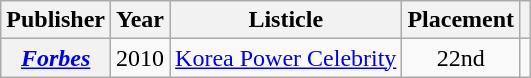<table class="wikitable plainrowheaders sortable">
<tr>
<th scope="col">Publisher</th>
<th scope="col">Year</th>
<th scope="col">Listicle</th>
<th scope="col">Placement</th>
<th scope="col" class="unsortable"></th>
</tr>
<tr>
<th scope="row"><em><a href='#'>Forbes</a></em></th>
<td>2010</td>
<td><a href='#'>Korea Power Celebrity</a></td>
<td style="text-align:center">22nd</td>
<td style="text-align:center"></td>
</tr>
</table>
